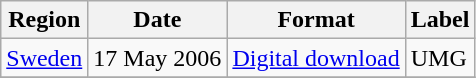<table class=wikitable>
<tr>
<th>Region</th>
<th>Date</th>
<th>Format</th>
<th>Label</th>
</tr>
<tr>
<td><a href='#'>Sweden</a></td>
<td>17 May 2006</td>
<td><a href='#'>Digital download</a></td>
<td>UMG</td>
</tr>
<tr>
</tr>
</table>
